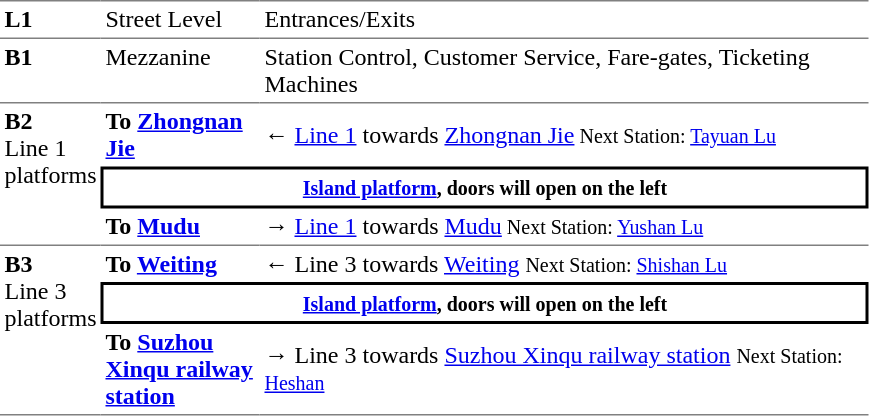<table table border=0 cellspacing=0 cellpadding=3>
<tr>
<td style="border-top:solid 1px gray;border-bottom:solid 1px gray;" valign=top width=50><strong>L1</strong></td>
<td style="border-top:solid 1px gray;border-bottom:solid 1px gray;" valign=top width=100>Street Level</td>
<td style="border-top:solid 1px gray;border-bottom:solid 1px gray;" valign=top width=400>Entrances/Exits</td>
</tr>
<tr>
<td valign=top width=50><strong>B1</strong></td>
<td valign=top width=100>Mezzanine</td>
<td valign=top width=400>Station Control, Customer Service, Fare-gates, Ticketing Machines</td>
</tr>
<tr>
<td style="border-top:solid 1px gray;border-bottom:solid 1px gray;" valign=top width=50 rowspan=3><strong>B2</strong><br>Line 1 platforms</td>
<td style="border-top:solid 1px gray;" width=100><span><strong>To <a href='#'>Zhongnan Jie</a></strong></span></td>
<td style="border-top:solid 1px gray;" width=400>← <a href='#'>Line 1</a>  towards <a href='#'>Zhongnan Jie</a><small> Next Station: <a href='#'>Tayuan Lu</a></small></td>
</tr>
<tr>
<th colspan="2" style="border-bottom:solid 2px black;border-top:solid 2px black;border-right:solid 2px black;border-left:solid 2px black;text-align:center;"><small><a href='#'>Island platform</a>, doors will open on the left</small></th>
</tr>
<tr>
<td style="border-bottom:solid 1px gray;"><span><strong>To <a href='#'>Mudu</a></strong></span></td>
<td style="border-bottom:solid 1px gray;">→ <a href='#'>Line 1</a>  towards <a href='#'>Mudu</a><small> Next Station: <a href='#'>Yushan Lu</a></small></td>
</tr>
<tr>
<td style="border-top:solid 0px gray;border-bottom:solid 1px gray;" valign=top width=50 rowspan=3><strong>B3</strong><br>Line 3 platforms</td>
<td><span><strong>To <a href='#'>Weiting</a></strong></span></td>
<td>← Line 3 towards <a href='#'>Weiting</a> <small>Next Station: <a href='#'>Shishan Lu</a></small></td>
</tr>
<tr>
<th colspan="2" style="border-bottom:solid 2px black;border-top:solid 2px black;border-right:solid 2px black;border-left:solid 2px black;text-align:center;"><small><a href='#'>Island platform</a>, doors will open on the left</small></th>
</tr>
<tr>
<td style="border-bottom:solid 1px gray;"><span><strong>To <a href='#'>Suzhou Xinqu railway station</a></strong></span></td>
<td style="border-bottom:solid 1px gray;">→ Line 3 towards <a href='#'>Suzhou Xinqu railway station</a> <small>Next Station: <a href='#'>Heshan</a></small></td>
</tr>
</table>
